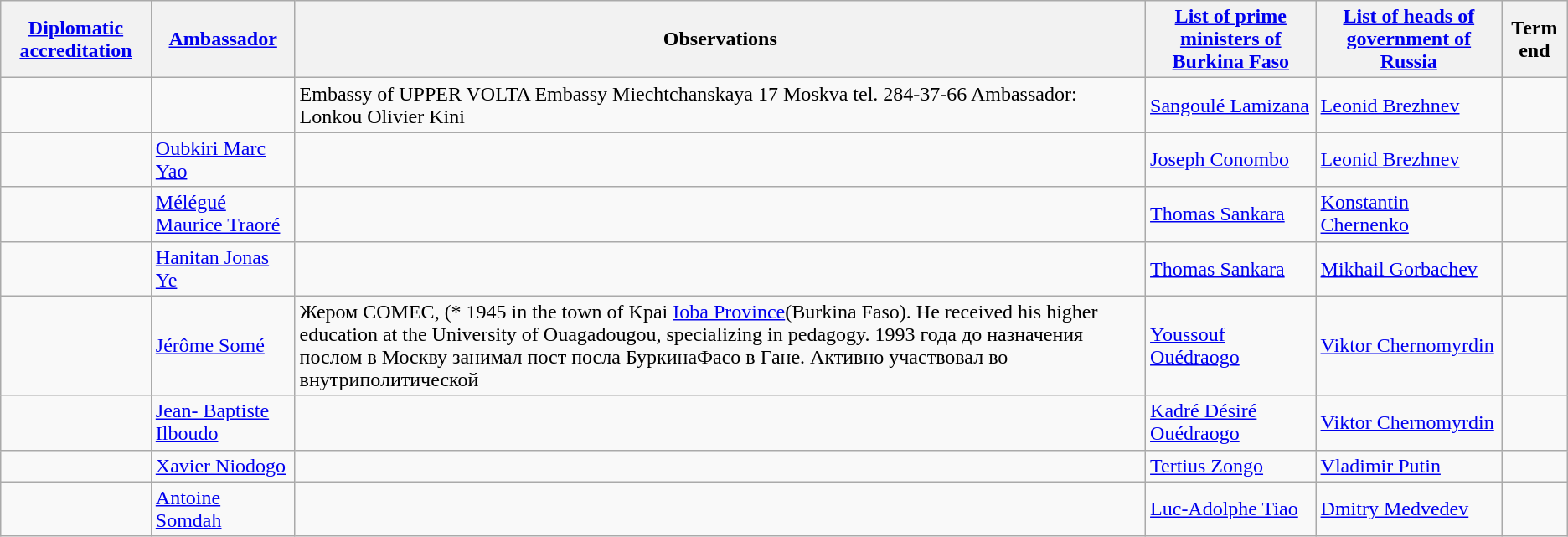<table class="wikitable sortable">
<tr>
<th><a href='#'>Diplomatic accreditation</a></th>
<th><a href='#'>Ambassador</a></th>
<th>Observations</th>
<th><a href='#'>List of prime ministers of Burkina Faso</a></th>
<th><a href='#'>List of heads of government of Russia</a></th>
<th>Term end</th>
</tr>
<tr>
<td></td>
<td></td>
<td>Embassy of UPPER VOLTA Embassy Miechtchanskaya 17 Moskva tel. 284-37-66 Ambassador: Lonkou Olivier Kini</td>
<td><a href='#'>Sangoulé Lamizana</a></td>
<td><a href='#'>Leonid Brezhnev</a></td>
<td></td>
</tr>
<tr>
<td></td>
<td><a href='#'>Oubkiri Marc Yao</a></td>
<td></td>
<td><a href='#'>Joseph Conombo</a></td>
<td><a href='#'>Leonid Brezhnev</a></td>
<td></td>
</tr>
<tr>
<td></td>
<td><a href='#'>Mélégué Maurice Traoré</a></td>
<td></td>
<td><a href='#'>Thomas Sankara</a></td>
<td><a href='#'>Konstantin Chernenko</a></td>
<td></td>
</tr>
<tr>
<td></td>
<td><a href='#'>Hanitan Jonas Ye</a></td>
<td></td>
<td><a href='#'>Thomas Sankara</a></td>
<td><a href='#'>Mikhail Gorbachev</a></td>
<td></td>
</tr>
<tr>
<td></td>
<td><a href='#'>Jérôme Somé</a></td>
<td>Жером СОМЕС, (* 1945 in the town of Kpai <a href='#'>Ioba Province</a>(Burkina Faso). He received his higher education at the University of Ouagadougou, specializing in pedagogy. 1993 года до назначения послом в Москву занимал пост посла БуркинаФасо в Гане. Активно участвовал во внутриполитической</td>
<td><a href='#'>Youssouf Ouédraogo</a></td>
<td><a href='#'>Viktor Chernomyrdin</a></td>
<td></td>
</tr>
<tr>
<td></td>
<td><a href='#'>Jean- Baptiste Ilboudo</a></td>
<td></td>
<td><a href='#'>Kadré Désiré Ouédraogo</a></td>
<td><a href='#'>Viktor Chernomyrdin</a></td>
<td></td>
</tr>
<tr>
<td></td>
<td><a href='#'>Xavier Niodogo</a></td>
<td></td>
<td><a href='#'>Tertius Zongo</a></td>
<td><a href='#'>Vladimir Putin</a></td>
<td></td>
</tr>
<tr>
<td></td>
<td><a href='#'>Antoine Somdah</a></td>
<td></td>
<td><a href='#'>Luc-Adolphe Tiao</a></td>
<td><a href='#'>Dmitry Medvedev</a></td>
<td></td>
</tr>
</table>
